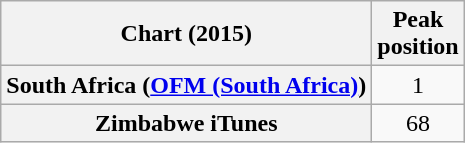<table class="wikitable plainrowheaders" style="text-align:center">
<tr>
<th>Chart (2015)</th>
<th>Peak<br>position</th>
</tr>
<tr>
<th scope="row">South Africa (<a href='#'>OFM (South Africa)</a>)</th>
<td>1</td>
</tr>
<tr>
<th scope="row">Zimbabwe iTunes </th>
<td>68</td>
</tr>
</table>
